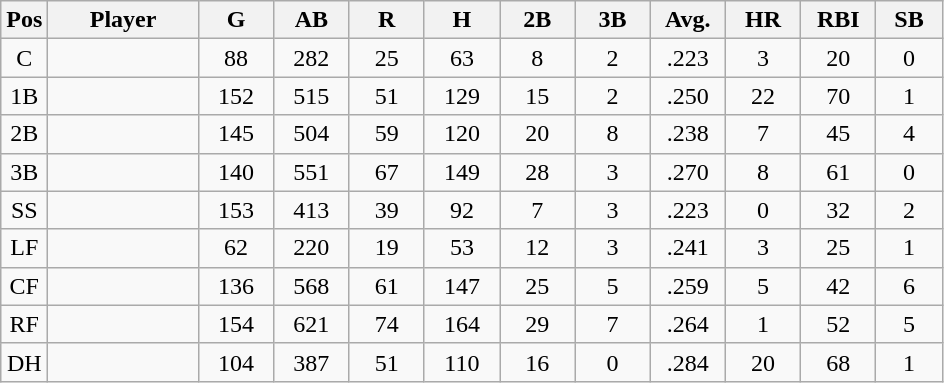<table class="wikitable sortable">
<tr>
<th bgcolor="#DDDDFF" width="5%">Pos</th>
<th bgcolor="#DDDDFF" width="16%">Player</th>
<th bgcolor="#DDDDFF" width="8%">G</th>
<th bgcolor="#DDDDFF" width="8%">AB</th>
<th bgcolor="#DDDDFF" width="8%">R</th>
<th bgcolor="#DDDDFF" width="8%">H</th>
<th bgcolor="#DDDDFF" width="8%">2B</th>
<th bgcolor="#DDDDFF" width="8%">3B</th>
<th bgcolor="#DDDDFF" width="8%">Avg.</th>
<th bgcolor="#DDDDFF" width="8%">HR</th>
<th bgcolor="#DDDDFF" width="8%">RBI</th>
<th bgcolor="#DDDDFF" width="8%">SB</th>
</tr>
<tr align="center">
<td>C</td>
<td></td>
<td>88</td>
<td>282</td>
<td>25</td>
<td>63</td>
<td>8</td>
<td>2</td>
<td>.223</td>
<td>3</td>
<td>20</td>
<td>0</td>
</tr>
<tr align="center">
<td>1B</td>
<td></td>
<td>152</td>
<td>515</td>
<td>51</td>
<td>129</td>
<td>15</td>
<td>2</td>
<td>.250</td>
<td>22</td>
<td>70</td>
<td>1</td>
</tr>
<tr align="center">
<td>2B</td>
<td></td>
<td>145</td>
<td>504</td>
<td>59</td>
<td>120</td>
<td>20</td>
<td>8</td>
<td>.238</td>
<td>7</td>
<td>45</td>
<td>4</td>
</tr>
<tr align="center">
<td>3B</td>
<td></td>
<td>140</td>
<td>551</td>
<td>67</td>
<td>149</td>
<td>28</td>
<td>3</td>
<td>.270</td>
<td>8</td>
<td>61</td>
<td>0</td>
</tr>
<tr align="center">
<td>SS</td>
<td></td>
<td>153</td>
<td>413</td>
<td>39</td>
<td>92</td>
<td>7</td>
<td>3</td>
<td>.223</td>
<td>0</td>
<td>32</td>
<td>2</td>
</tr>
<tr align="center">
<td>LF</td>
<td></td>
<td>62</td>
<td>220</td>
<td>19</td>
<td>53</td>
<td>12</td>
<td>3</td>
<td>.241</td>
<td>3</td>
<td>25</td>
<td>1</td>
</tr>
<tr align="center">
<td>CF</td>
<td></td>
<td>136</td>
<td>568</td>
<td>61</td>
<td>147</td>
<td>25</td>
<td>5</td>
<td>.259</td>
<td>5</td>
<td>42</td>
<td>6</td>
</tr>
<tr align="center">
<td>RF</td>
<td></td>
<td>154</td>
<td>621</td>
<td>74</td>
<td>164</td>
<td>29</td>
<td>7</td>
<td>.264</td>
<td>1</td>
<td>52</td>
<td>5</td>
</tr>
<tr align="center">
<td>DH</td>
<td></td>
<td>104</td>
<td>387</td>
<td>51</td>
<td>110</td>
<td>16</td>
<td>0</td>
<td>.284</td>
<td>20</td>
<td>68</td>
<td>1</td>
</tr>
</table>
